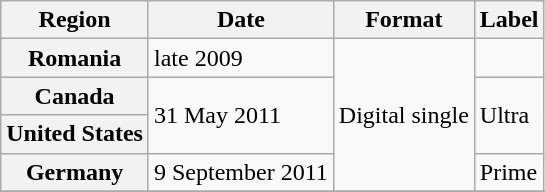<table class="wikitable plainrowheaders unsortable">
<tr>
<th>Region</th>
<th>Date</th>
<th>Format</th>
<th>Label</th>
</tr>
<tr>
<th scope="row">Romania</th>
<td>late 2009</td>
<td rowspan="4">Digital single</td>
<td></td>
</tr>
<tr>
<th scope="row">Canada</th>
<td rowspan="2">31 May 2011</td>
<td rowspan="2">Ultra</td>
</tr>
<tr>
<th scope="row">United States</th>
</tr>
<tr>
<th scope="row">Germany</th>
<td rowspan="1">9 September 2011</td>
<td rowspan="1">Prime</td>
</tr>
<tr>
</tr>
</table>
